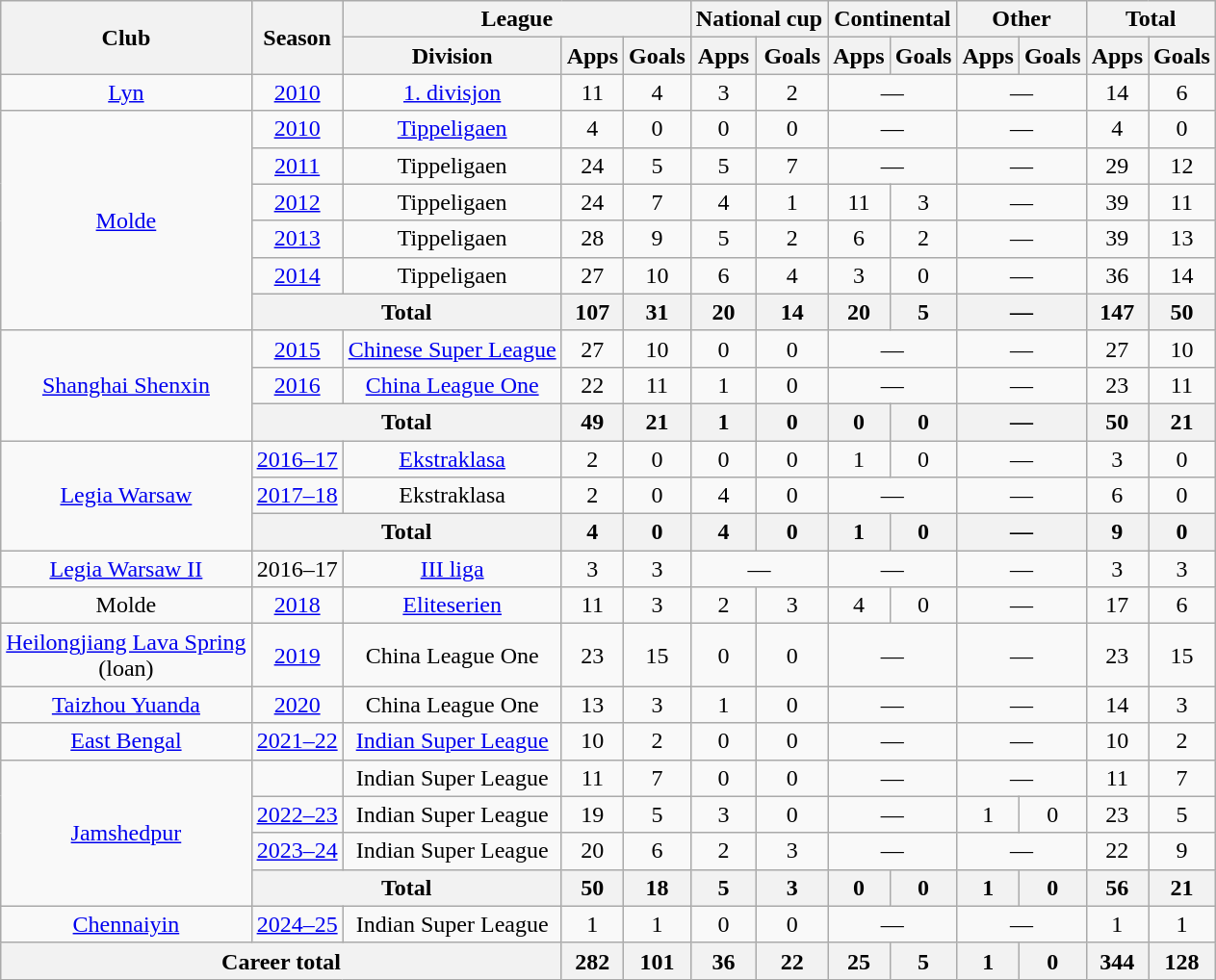<table class="wikitable" style="text-align: center;">
<tr>
<th rowspan="2">Club</th>
<th rowspan="2">Season</th>
<th colspan="3">League</th>
<th colspan="2">National cup</th>
<th colspan="2">Continental</th>
<th colspan="2">Other</th>
<th colspan="2">Total</th>
</tr>
<tr>
<th>Division</th>
<th>Apps</th>
<th>Goals</th>
<th>Apps</th>
<th>Goals</th>
<th>Apps</th>
<th>Goals</th>
<th>Apps</th>
<th>Goals</th>
<th>Apps</th>
<th>Goals</th>
</tr>
<tr>
<td rowspan="1"><a href='#'>Lyn</a></td>
<td><a href='#'>2010</a></td>
<td rowspan="1"><a href='#'>1. divisjon</a></td>
<td>11</td>
<td>4</td>
<td>3</td>
<td>2</td>
<td colspan="2">—</td>
<td colspan="2">—</td>
<td>14</td>
<td>6</td>
</tr>
<tr>
<td rowspan="6"><a href='#'>Molde</a></td>
<td><a href='#'>2010</a></td>
<td><a href='#'>Tippeligaen</a></td>
<td>4</td>
<td>0</td>
<td>0</td>
<td>0</td>
<td colspan="2">—</td>
<td colspan="2">—</td>
<td>4</td>
<td>0</td>
</tr>
<tr>
<td><a href='#'>2011</a></td>
<td>Tippeligaen</td>
<td>24</td>
<td>5</td>
<td>5</td>
<td>7</td>
<td colspan="2">—</td>
<td colspan="2">—</td>
<td>29</td>
<td>12</td>
</tr>
<tr>
<td><a href='#'>2012</a></td>
<td>Tippeligaen</td>
<td>24</td>
<td>7</td>
<td>4</td>
<td>1</td>
<td>11</td>
<td>3</td>
<td colspan="2">—</td>
<td>39</td>
<td>11</td>
</tr>
<tr>
<td><a href='#'>2013</a></td>
<td>Tippeligaen</td>
<td>28</td>
<td>9</td>
<td>5</td>
<td>2</td>
<td>6</td>
<td>2</td>
<td colspan="2">—</td>
<td>39</td>
<td>13</td>
</tr>
<tr>
<td><a href='#'>2014</a></td>
<td>Tippeligaen</td>
<td>27</td>
<td>10</td>
<td>6</td>
<td>4</td>
<td>3</td>
<td>0</td>
<td colspan="2">—</td>
<td>36</td>
<td>14</td>
</tr>
<tr>
<th colspan="2">Total</th>
<th>107</th>
<th>31</th>
<th>20</th>
<th>14</th>
<th>20</th>
<th>5</th>
<th colspan="2">—</th>
<th>147</th>
<th>50</th>
</tr>
<tr>
<td rowspan="3"><a href='#'>Shanghai Shenxin</a></td>
<td><a href='#'>2015</a></td>
<td rowspan="1"><a href='#'>Chinese Super League</a></td>
<td>27</td>
<td>10</td>
<td>0</td>
<td>0</td>
<td colspan="2">—</td>
<td colspan="2">—</td>
<td>27</td>
<td>10</td>
</tr>
<tr>
<td><a href='#'>2016</a></td>
<td rowspan="1"><a href='#'>China League One</a></td>
<td>22</td>
<td>11</td>
<td>1</td>
<td>0</td>
<td colspan="2">—</td>
<td colspan="2">—</td>
<td>23</td>
<td>11</td>
</tr>
<tr>
<th colspan="2">Total</th>
<th>49</th>
<th>21</th>
<th>1</th>
<th>0</th>
<th>0</th>
<th>0</th>
<th colspan="2">—</th>
<th>50</th>
<th>21</th>
</tr>
<tr>
<td rowspan="3"><a href='#'>Legia Warsaw</a></td>
<td><a href='#'>2016–17</a></td>
<td><a href='#'>Ekstraklasa</a></td>
<td>2</td>
<td>0</td>
<td>0</td>
<td>0</td>
<td>1</td>
<td>0</td>
<td colspan="2">—</td>
<td>3</td>
<td>0</td>
</tr>
<tr>
<td><a href='#'>2017–18</a></td>
<td>Ekstraklasa</td>
<td>2</td>
<td>0</td>
<td>4</td>
<td>0</td>
<td colspan="2">—</td>
<td colspan="2">—</td>
<td>6</td>
<td>0</td>
</tr>
<tr>
<th colspan="2">Total</th>
<th>4</th>
<th>0</th>
<th>4</th>
<th>0</th>
<th>1</th>
<th>0</th>
<th colspan="2">—</th>
<th>9</th>
<th>0</th>
</tr>
<tr>
<td rowspan="1"><a href='#'>Legia Warsaw II</a></td>
<td>2016–17</td>
<td rowspan="1"><a href='#'>III liga</a></td>
<td>3</td>
<td>3</td>
<td colspan="2">—</td>
<td colspan="2">—</td>
<td colspan="2">—</td>
<td>3</td>
<td>3</td>
</tr>
<tr>
<td rowspan="1">Molde</td>
<td><a href='#'>2018</a></td>
<td rowspan="1"><a href='#'>Eliteserien</a></td>
<td>11</td>
<td>3</td>
<td>2</td>
<td>3</td>
<td>4</td>
<td>0</td>
<td colspan="2">—</td>
<td>17</td>
<td>6</td>
</tr>
<tr>
<td rowspan="1"><a href='#'>Heilongjiang Lava Spring</a> <br>(loan)</td>
<td><a href='#'>2019</a></td>
<td>China League One</td>
<td>23</td>
<td>15</td>
<td>0</td>
<td>0</td>
<td colspan="2">—</td>
<td colspan="2">—</td>
<td>23</td>
<td>15</td>
</tr>
<tr>
<td rowspan="1"><a href='#'>Taizhou Yuanda</a></td>
<td><a href='#'>2020</a></td>
<td>China League One</td>
<td>13</td>
<td>3</td>
<td>1</td>
<td>0</td>
<td colspan="2">—</td>
<td colspan="2">—</td>
<td>14</td>
<td>3</td>
</tr>
<tr>
<td rowspan="1"><a href='#'>East Bengal</a></td>
<td><a href='#'>2021–22</a></td>
<td rowspan="1"><a href='#'>Indian Super League</a></td>
<td>10</td>
<td>2</td>
<td>0</td>
<td>0</td>
<td colspan="2">—</td>
<td colspan="2">—</td>
<td>10</td>
<td>2</td>
</tr>
<tr>
<td rowspan="4"><a href='#'>Jamshedpur</a></td>
<td></td>
<td>Indian Super League</td>
<td>11</td>
<td>7</td>
<td>0</td>
<td>0</td>
<td colspan="2">—</td>
<td colspan="2">—</td>
<td>11</td>
<td>7</td>
</tr>
<tr>
<td><a href='#'>2022–23</a></td>
<td>Indian Super League</td>
<td>19</td>
<td>5</td>
<td>3</td>
<td>0</td>
<td colspan="2">—</td>
<td>1</td>
<td>0</td>
<td>23</td>
<td>5</td>
</tr>
<tr>
<td><a href='#'>2023–24</a></td>
<td>Indian Super League</td>
<td>20</td>
<td>6</td>
<td>2</td>
<td>3</td>
<td colspan="2">—</td>
<td colspan="2">—</td>
<td>22</td>
<td>9</td>
</tr>
<tr>
<th colspan="2">Total</th>
<th>50</th>
<th>18</th>
<th>5</th>
<th>3</th>
<th>0</th>
<th>0</th>
<th>1</th>
<th>0</th>
<th>56</th>
<th>21</th>
</tr>
<tr>
<td><a href='#'>Chennaiyin</a></td>
<td><a href='#'>2024–25</a></td>
<td>Indian Super League</td>
<td>1</td>
<td>1</td>
<td>0</td>
<td>0</td>
<td colspan="2">—</td>
<td colspan="2">—</td>
<td>1</td>
<td>1</td>
</tr>
<tr>
<th colspan="3">Career total</th>
<th>282</th>
<th>101</th>
<th>36</th>
<th>22</th>
<th>25</th>
<th>5</th>
<th>1</th>
<th>0</th>
<th>344</th>
<th>128</th>
</tr>
</table>
